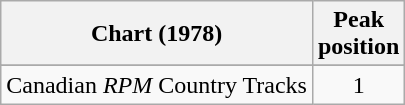<table class="wikitable sortable">
<tr>
<th align="left">Chart (1978)</th>
<th align="center">Peak<br>position</th>
</tr>
<tr>
</tr>
<tr>
<td align="left">Canadian <em>RPM</em> Country Tracks</td>
<td align="center">1</td>
</tr>
</table>
